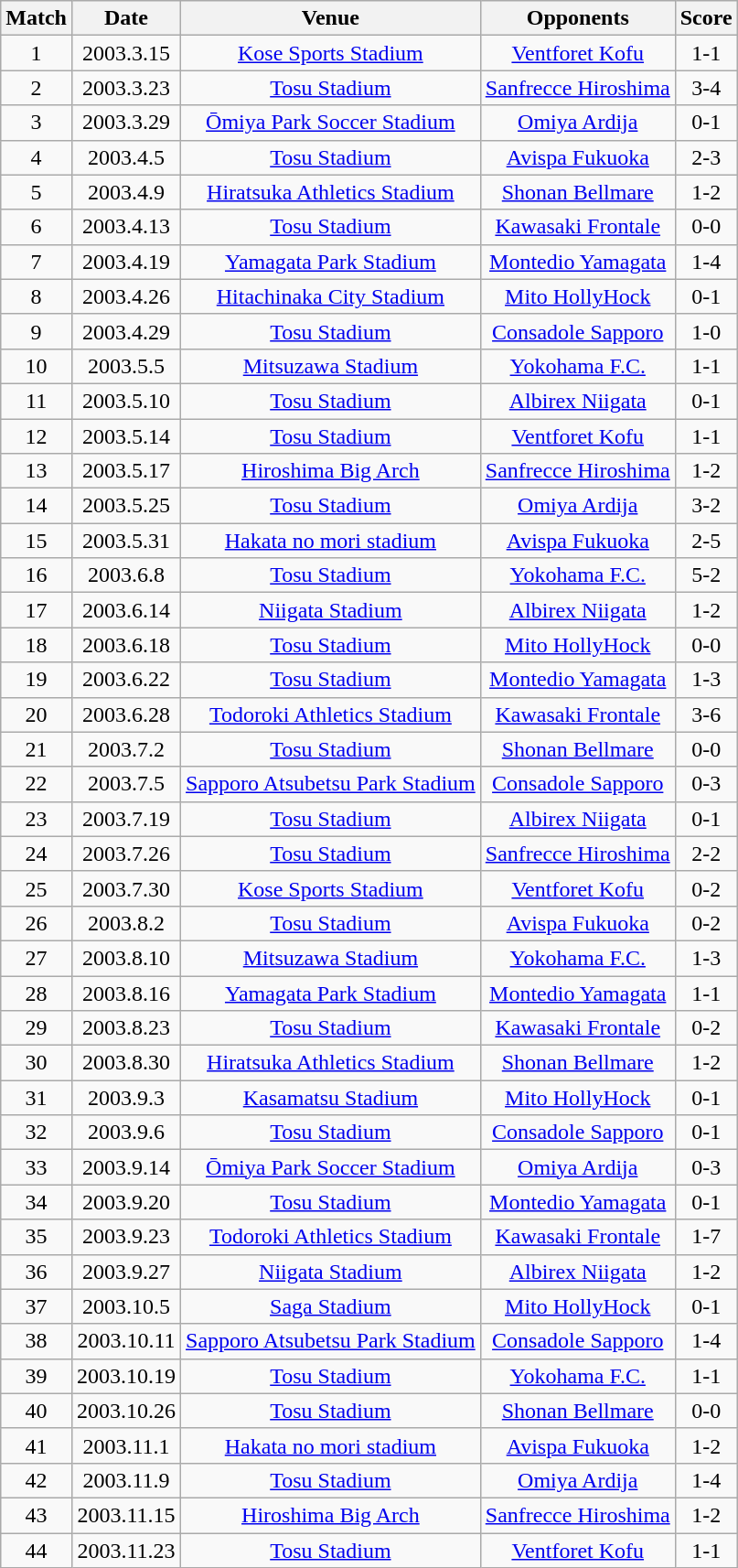<table class="wikitable" style="text-align:center;">
<tr>
<th>Match</th>
<th>Date</th>
<th>Venue</th>
<th>Opponents</th>
<th>Score</th>
</tr>
<tr>
<td>1</td>
<td>2003.3.15</td>
<td><a href='#'>Kose Sports Stadium</a></td>
<td><a href='#'>Ventforet Kofu</a></td>
<td>1-1</td>
</tr>
<tr>
<td>2</td>
<td>2003.3.23</td>
<td><a href='#'>Tosu Stadium</a></td>
<td><a href='#'>Sanfrecce Hiroshima</a></td>
<td>3-4</td>
</tr>
<tr>
<td>3</td>
<td>2003.3.29</td>
<td><a href='#'>Ōmiya Park Soccer Stadium</a></td>
<td><a href='#'>Omiya Ardija</a></td>
<td>0-1</td>
</tr>
<tr>
<td>4</td>
<td>2003.4.5</td>
<td><a href='#'>Tosu Stadium</a></td>
<td><a href='#'>Avispa Fukuoka</a></td>
<td>2-3</td>
</tr>
<tr>
<td>5</td>
<td>2003.4.9</td>
<td><a href='#'>Hiratsuka Athletics Stadium</a></td>
<td><a href='#'>Shonan Bellmare</a></td>
<td>1-2</td>
</tr>
<tr>
<td>6</td>
<td>2003.4.13</td>
<td><a href='#'>Tosu Stadium</a></td>
<td><a href='#'>Kawasaki Frontale</a></td>
<td>0-0</td>
</tr>
<tr>
<td>7</td>
<td>2003.4.19</td>
<td><a href='#'>Yamagata Park Stadium</a></td>
<td><a href='#'>Montedio Yamagata</a></td>
<td>1-4</td>
</tr>
<tr>
<td>8</td>
<td>2003.4.26</td>
<td><a href='#'>Hitachinaka City Stadium</a></td>
<td><a href='#'>Mito HollyHock</a></td>
<td>0-1</td>
</tr>
<tr>
<td>9</td>
<td>2003.4.29</td>
<td><a href='#'>Tosu Stadium</a></td>
<td><a href='#'>Consadole Sapporo</a></td>
<td>1-0</td>
</tr>
<tr>
<td>10</td>
<td>2003.5.5</td>
<td><a href='#'>Mitsuzawa Stadium</a></td>
<td><a href='#'>Yokohama F.C.</a></td>
<td>1-1</td>
</tr>
<tr>
<td>11</td>
<td>2003.5.10</td>
<td><a href='#'>Tosu Stadium</a></td>
<td><a href='#'>Albirex Niigata</a></td>
<td>0-1</td>
</tr>
<tr>
<td>12</td>
<td>2003.5.14</td>
<td><a href='#'>Tosu Stadium</a></td>
<td><a href='#'>Ventforet Kofu</a></td>
<td>1-1</td>
</tr>
<tr>
<td>13</td>
<td>2003.5.17</td>
<td><a href='#'>Hiroshima Big Arch</a></td>
<td><a href='#'>Sanfrecce Hiroshima</a></td>
<td>1-2</td>
</tr>
<tr>
<td>14</td>
<td>2003.5.25</td>
<td><a href='#'>Tosu Stadium</a></td>
<td><a href='#'>Omiya Ardija</a></td>
<td>3-2</td>
</tr>
<tr>
<td>15</td>
<td>2003.5.31</td>
<td><a href='#'>Hakata no mori stadium</a></td>
<td><a href='#'>Avispa Fukuoka</a></td>
<td>2-5</td>
</tr>
<tr>
<td>16</td>
<td>2003.6.8</td>
<td><a href='#'>Tosu Stadium</a></td>
<td><a href='#'>Yokohama F.C.</a></td>
<td>5-2</td>
</tr>
<tr>
<td>17</td>
<td>2003.6.14</td>
<td><a href='#'>Niigata Stadium</a></td>
<td><a href='#'>Albirex Niigata</a></td>
<td>1-2</td>
</tr>
<tr>
<td>18</td>
<td>2003.6.18</td>
<td><a href='#'>Tosu Stadium</a></td>
<td><a href='#'>Mito HollyHock</a></td>
<td>0-0</td>
</tr>
<tr>
<td>19</td>
<td>2003.6.22</td>
<td><a href='#'>Tosu Stadium</a></td>
<td><a href='#'>Montedio Yamagata</a></td>
<td>1-3</td>
</tr>
<tr>
<td>20</td>
<td>2003.6.28</td>
<td><a href='#'>Todoroki Athletics Stadium</a></td>
<td><a href='#'>Kawasaki Frontale</a></td>
<td>3-6</td>
</tr>
<tr>
<td>21</td>
<td>2003.7.2</td>
<td><a href='#'>Tosu Stadium</a></td>
<td><a href='#'>Shonan Bellmare</a></td>
<td>0-0</td>
</tr>
<tr>
<td>22</td>
<td>2003.7.5</td>
<td><a href='#'>Sapporo Atsubetsu Park Stadium</a></td>
<td><a href='#'>Consadole Sapporo</a></td>
<td>0-3</td>
</tr>
<tr>
<td>23</td>
<td>2003.7.19</td>
<td><a href='#'>Tosu Stadium</a></td>
<td><a href='#'>Albirex Niigata</a></td>
<td>0-1</td>
</tr>
<tr>
<td>24</td>
<td>2003.7.26</td>
<td><a href='#'>Tosu Stadium</a></td>
<td><a href='#'>Sanfrecce Hiroshima</a></td>
<td>2-2</td>
</tr>
<tr>
<td>25</td>
<td>2003.7.30</td>
<td><a href='#'>Kose Sports Stadium</a></td>
<td><a href='#'>Ventforet Kofu</a></td>
<td>0-2</td>
</tr>
<tr>
<td>26</td>
<td>2003.8.2</td>
<td><a href='#'>Tosu Stadium</a></td>
<td><a href='#'>Avispa Fukuoka</a></td>
<td>0-2</td>
</tr>
<tr>
<td>27</td>
<td>2003.8.10</td>
<td><a href='#'>Mitsuzawa Stadium</a></td>
<td><a href='#'>Yokohama F.C.</a></td>
<td>1-3</td>
</tr>
<tr>
<td>28</td>
<td>2003.8.16</td>
<td><a href='#'>Yamagata Park Stadium</a></td>
<td><a href='#'>Montedio Yamagata</a></td>
<td>1-1</td>
</tr>
<tr>
<td>29</td>
<td>2003.8.23</td>
<td><a href='#'>Tosu Stadium</a></td>
<td><a href='#'>Kawasaki Frontale</a></td>
<td>0-2</td>
</tr>
<tr>
<td>30</td>
<td>2003.8.30</td>
<td><a href='#'>Hiratsuka Athletics Stadium</a></td>
<td><a href='#'>Shonan Bellmare</a></td>
<td>1-2</td>
</tr>
<tr>
<td>31</td>
<td>2003.9.3</td>
<td><a href='#'>Kasamatsu Stadium</a></td>
<td><a href='#'>Mito HollyHock</a></td>
<td>0-1</td>
</tr>
<tr>
<td>32</td>
<td>2003.9.6</td>
<td><a href='#'>Tosu Stadium</a></td>
<td><a href='#'>Consadole Sapporo</a></td>
<td>0-1</td>
</tr>
<tr>
<td>33</td>
<td>2003.9.14</td>
<td><a href='#'>Ōmiya Park Soccer Stadium</a></td>
<td><a href='#'>Omiya Ardija</a></td>
<td>0-3</td>
</tr>
<tr>
<td>34</td>
<td>2003.9.20</td>
<td><a href='#'>Tosu Stadium</a></td>
<td><a href='#'>Montedio Yamagata</a></td>
<td>0-1</td>
</tr>
<tr>
<td>35</td>
<td>2003.9.23</td>
<td><a href='#'>Todoroki Athletics Stadium</a></td>
<td><a href='#'>Kawasaki Frontale</a></td>
<td>1-7</td>
</tr>
<tr>
<td>36</td>
<td>2003.9.27</td>
<td><a href='#'>Niigata Stadium</a></td>
<td><a href='#'>Albirex Niigata</a></td>
<td>1-2</td>
</tr>
<tr>
<td>37</td>
<td>2003.10.5</td>
<td><a href='#'>Saga Stadium</a></td>
<td><a href='#'>Mito HollyHock</a></td>
<td>0-1</td>
</tr>
<tr>
<td>38</td>
<td>2003.10.11</td>
<td><a href='#'>Sapporo Atsubetsu Park Stadium</a></td>
<td><a href='#'>Consadole Sapporo</a></td>
<td>1-4</td>
</tr>
<tr>
<td>39</td>
<td>2003.10.19</td>
<td><a href='#'>Tosu Stadium</a></td>
<td><a href='#'>Yokohama F.C.</a></td>
<td>1-1</td>
</tr>
<tr>
<td>40</td>
<td>2003.10.26</td>
<td><a href='#'>Tosu Stadium</a></td>
<td><a href='#'>Shonan Bellmare</a></td>
<td>0-0</td>
</tr>
<tr>
<td>41</td>
<td>2003.11.1</td>
<td><a href='#'>Hakata no mori stadium</a></td>
<td><a href='#'>Avispa Fukuoka</a></td>
<td>1-2</td>
</tr>
<tr>
<td>42</td>
<td>2003.11.9</td>
<td><a href='#'>Tosu Stadium</a></td>
<td><a href='#'>Omiya Ardija</a></td>
<td>1-4</td>
</tr>
<tr>
<td>43</td>
<td>2003.11.15</td>
<td><a href='#'>Hiroshima Big Arch</a></td>
<td><a href='#'>Sanfrecce Hiroshima</a></td>
<td>1-2</td>
</tr>
<tr>
<td>44</td>
<td>2003.11.23</td>
<td><a href='#'>Tosu Stadium</a></td>
<td><a href='#'>Ventforet Kofu</a></td>
<td>1-1</td>
</tr>
</table>
